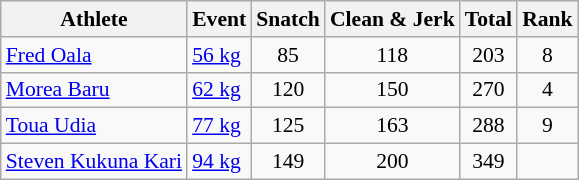<table class="wikitable" style="font-size:90%;text-align:center">
<tr>
<th>Athlete</th>
<th>Event</th>
<th>Snatch</th>
<th>Clean & Jerk</th>
<th>Total</th>
<th>Rank</th>
</tr>
<tr align=center>
<td align=left><a href='#'>Fred Oala</a></td>
<td align=left><a href='#'>56 kg</a></td>
<td>85</td>
<td>118</td>
<td>203</td>
<td>8</td>
</tr>
<tr align=center>
<td align=left><a href='#'>Morea Baru</a></td>
<td align=left><a href='#'>62 kg</a></td>
<td>120</td>
<td>150</td>
<td>270</td>
<td>4</td>
</tr>
<tr align=center>
<td align=left><a href='#'>Toua Udia</a></td>
<td align=left><a href='#'>77 kg</a></td>
<td>125</td>
<td>163</td>
<td>288</td>
<td>9</td>
</tr>
<tr align=center>
<td align=left><a href='#'>Steven Kukuna Kari</a></td>
<td align=left><a href='#'>94 kg</a></td>
<td>149</td>
<td>200</td>
<td>349</td>
<td></td>
</tr>
</table>
